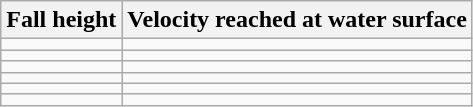<table class="wikitable sortable">
<tr>
<th scope="col">Fall height</th>
<th scope="col" class="unsortable">Velocity reached at water surface</th>
</tr>
<tr>
<td></td>
<td></td>
</tr>
<tr>
<td></td>
<td></td>
</tr>
<tr>
<td></td>
<td></td>
</tr>
<tr>
<td></td>
<td></td>
</tr>
<tr>
<td></td>
<td></td>
</tr>
<tr>
<td></td>
<td></td>
</tr>
</table>
